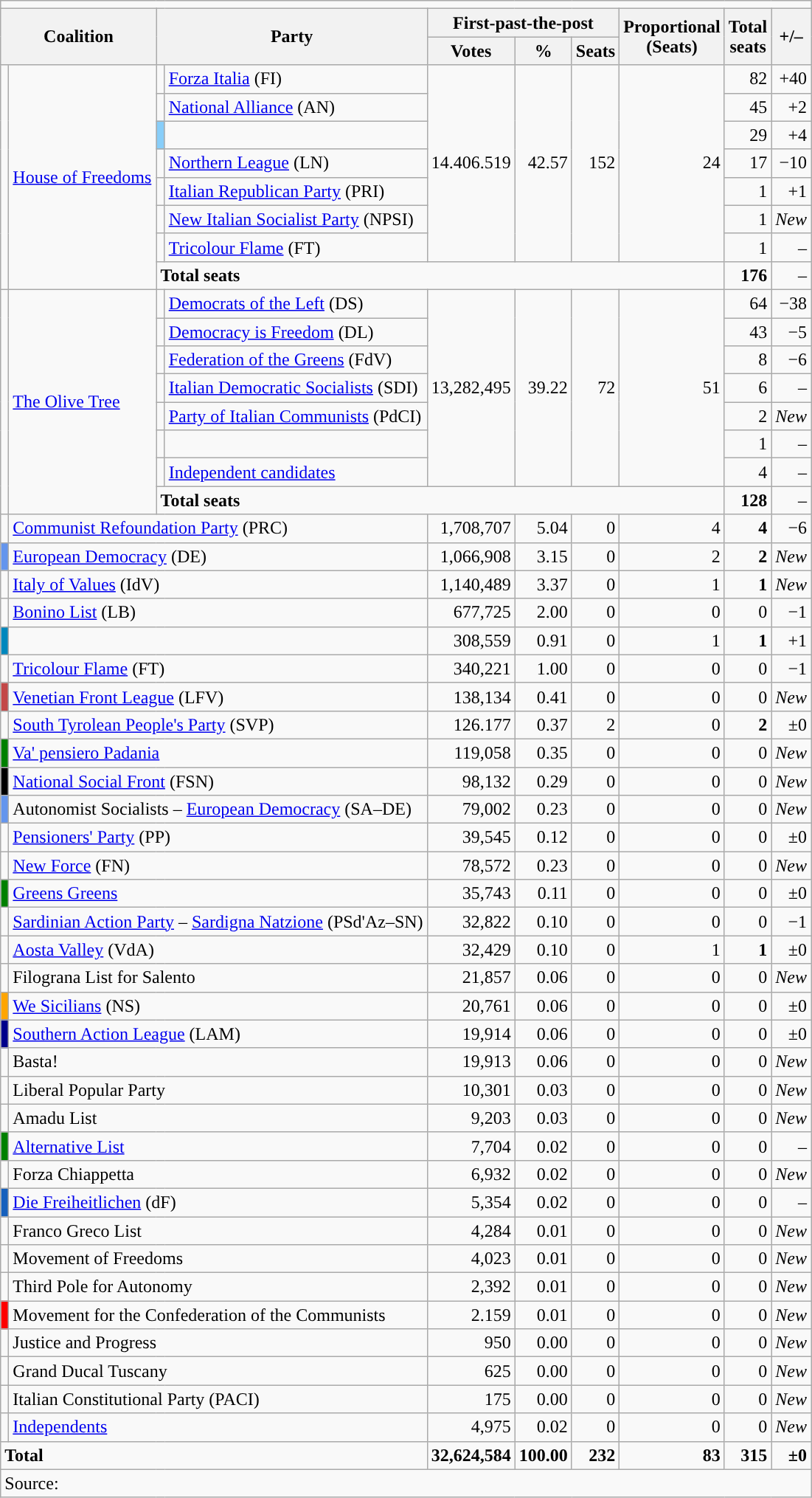<table class="wikitable" style="text-align:right">
<tr>
<td colspan="10" style="text-align:center"></td>
</tr>
<tr>
<th align=left colspan=2 rowspan=2>Coalition</th>
<th colspan=2 rowspan=2>Party</th>
<th colspan="3" align="center" valign=top>First-past-the-post</th>
<th rowspan=2>Proportional <br> (Seats)</th>
<th rowspan=2>Total <br> seats</th>
<th align=left rowspan=2>+/–</th>
</tr>
<tr>
<th style="background-color:" align="center" valign=bottom>Votes</th>
<th style="background-color:" align="center" valign=bottom>%</th>
<th style="background-color:" align="center" valign=bottom>Seats</th>
</tr>
<tr>
<td rowspan="8" style="color:inherit;background:"></td>
<td style="text-align:left;" rowspan="8"><a href='#'>House of Freedoms</a></td>
<td></td>
<td align=left><a href='#'>Forza Italia</a> (FI)</td>
<td rowspan="7">14.406.519</td>
<td rowspan="7">42.57</td>
<td rowspan="7">152</td>
<td rowspan="7">24</td>
<td>82</td>
<td><span>+40</span></td>
</tr>
<tr>
<td></td>
<td align=left><a href='#'>National Alliance</a> (AN)</td>
<td>45</td>
<td><span>+2</span></td>
</tr>
<tr>
<td bgcolor="lightskyblue"></td>
<td align="left"></td>
<td>29</td>
<td><span>+4</span></td>
</tr>
<tr>
<td></td>
<td align=left><a href='#'>Northern League</a> (LN)</td>
<td>17</td>
<td><span>−10</span></td>
</tr>
<tr>
<td style="color:inherit;background:"></td>
<td align="left"><a href='#'>Italian Republican Party</a> (PRI)</td>
<td>1</td>
<td><span>+1</span></td>
</tr>
<tr>
<td style="color:inherit;background:"></td>
<td align="left"><a href='#'>New Italian Socialist Party</a> (NPSI)</td>
<td>1</td>
<td><em>New</em></td>
</tr>
<tr>
<td style="color:inherit;background:"></td>
<td align="left"><a href='#'>Tricolour Flame</a> (FT)</td>
<td>1</td>
<td>–</td>
</tr>
<tr>
<td colspan=6 align=left><strong>Total seats</strong></td>
<td><strong>176</strong></td>
<td>–</td>
</tr>
<tr>
<td rowspan="8" style="background:"></td>
<td style="text-align:left;" rowspan="8"><a href='#'>The Olive Tree</a></td>
<td></td>
<td align=left><a href='#'>Democrats of the Left</a> (DS)</td>
<td rowspan="7">13,282,495</td>
<td rowspan="7">39.22</td>
<td rowspan="7">72</td>
<td rowspan="7">51</td>
<td>64</td>
<td><span>−38</span></td>
</tr>
<tr>
<td></td>
<td align=left><a href='#'>Democracy is Freedom</a> (DL)</td>
<td>43</td>
<td><span>−5</span></td>
</tr>
<tr>
<td></td>
<td align=left><a href='#'>Federation of the Greens</a> (FdV)</td>
<td>8</td>
<td><span>−6</span></td>
</tr>
<tr>
<td></td>
<td align=left><a href='#'>Italian Democratic Socialists</a> (SDI)</td>
<td>6</td>
<td>–</td>
</tr>
<tr>
<td></td>
<td align=left><a href='#'>Party of Italian Communists</a> (PdCI)</td>
<td>2</td>
<td><em>New</em></td>
</tr>
<tr>
<td></td>
<td align=left></td>
<td>1</td>
<td>–</td>
</tr>
<tr>
<td></td>
<td align=left><a href='#'>Independent candidates</a></td>
<td>4</td>
<td>–</td>
</tr>
<tr>
<td colspan=6 align=left><strong>Total seats</strong></td>
<td><strong>128</strong></td>
<td>–</td>
</tr>
<tr>
<td style="color:inherit;background:"></td>
<td colspan=3 align=left><a href='#'>Communist Refoundation Party</a> (PRC)</td>
<td>1,708,707</td>
<td>5.04</td>
<td>0</td>
<td>4</td>
<td><strong>4</strong></td>
<td><span>−6</span></td>
</tr>
<tr>
<td style="background:#6495ed;"></td>
<td colspan=3 align=left><a href='#'>European Democracy</a> (DE)</td>
<td>1,066,908</td>
<td>3.15</td>
<td>0</td>
<td>2</td>
<td><strong>2</strong></td>
<td><em>New</em></td>
</tr>
<tr>
<td style="color:inherit;background:"></td>
<td colspan=3 align=left><a href='#'>Italy of Values</a> (IdV)</td>
<td>1,140,489</td>
<td>3.37</td>
<td>0</td>
<td>1</td>
<td><strong>1</strong></td>
<td><em>New</em></td>
</tr>
<tr>
<td style="color:inherit;background:"></td>
<td colspan=3 align=left><a href='#'>Bonino List</a> (LB)</td>
<td>677,725</td>
<td>2.00</td>
<td>0</td>
<td>0</td>
<td>0</td>
<td><span>−1</span></td>
</tr>
<tr>
<td style="background:#0087BD;"></td>
<td colspan=3 align=left></td>
<td>308,559</td>
<td>0.91</td>
<td>0</td>
<td>1</td>
<td><strong>1</strong></td>
<td><span>+1</span></td>
</tr>
<tr>
<td style="color:inherit;background:"></td>
<td colspan=3 align=left><a href='#'>Tricolour Flame</a> (FT)</td>
<td>340,221</td>
<td>1.00</td>
<td>0</td>
<td>0</td>
<td>0</td>
<td><span>−1</span></td>
</tr>
<tr>
<td style="background:#C34848;"></td>
<td colspan=3 align=left><a href='#'>Venetian Front League</a> (LFV)</td>
<td>138,134</td>
<td>0.41</td>
<td>0</td>
<td>0</td>
<td>0</td>
<td><em>New</em></td>
</tr>
<tr>
<td style="color:inherit;background:"></td>
<td colspan=3 style="text-align:left;"><a href='#'>South Tyrolean People's Party</a> (SVP)</td>
<td>126.177</td>
<td>0.37</td>
<td>2</td>
<td>0</td>
<td><strong>2</strong></td>
<td>±0</td>
</tr>
<tr>
<td style="background:green;"></td>
<td colspan=3 align=left><a href='#'>Va' pensiero Padania</a></td>
<td>119,058</td>
<td>0.35</td>
<td>0</td>
<td>0</td>
<td>0</td>
<td><em>New</em></td>
</tr>
<tr>
<td style="background:#000000;"></td>
<td colspan=3 align=left><a href='#'>National Social Front</a> (FSN)</td>
<td>98,132</td>
<td>0.29</td>
<td>0</td>
<td>0</td>
<td>0</td>
<td><em>New</em></td>
</tr>
<tr>
<td style="background:#6495ed;"></td>
<td colspan=3 align=left>Autonomist Socialists – <a href='#'>European Democracy</a> (SA–DE)</td>
<td>79,002</td>
<td>0.23</td>
<td>0</td>
<td>0</td>
<td>0</td>
<td><em>New</em></td>
</tr>
<tr>
<td style="color:inherit;background:"></td>
<td colspan=3 align=left><a href='#'>Pensioners' Party</a> (PP)</td>
<td>39,545</td>
<td>0.12</td>
<td>0</td>
<td>0</td>
<td>0</td>
<td>±0</td>
</tr>
<tr>
<td style="color:inherit;background:"></td>
<td colspan=3 align=left><a href='#'>New Force</a> (FN)</td>
<td>78,572</td>
<td>0.23</td>
<td>0</td>
<td>0</td>
<td>0</td>
<td><em>New</em></td>
</tr>
<tr>
<td style="background:green;"></td>
<td colspan=3 align=left><a href='#'>Greens Greens</a></td>
<td>35,743</td>
<td>0.11</td>
<td>0</td>
<td>0</td>
<td>0</td>
<td>±0</td>
</tr>
<tr>
<td style="color:inherit;background:"></td>
<td colspan=3 align=left><a href='#'>Sardinian Action Party</a> – <a href='#'>Sardigna Natzione</a> (PSd'Az–SN)</td>
<td>32,822</td>
<td>0.10</td>
<td>0</td>
<td>0</td>
<td>0</td>
<td><span>−1</span></td>
</tr>
<tr>
<td style="color:inherit;background:"></td>
<td colspan=3 align=left><a href='#'>Aosta Valley</a> (VdA)</td>
<td>32,429</td>
<td>0.10</td>
<td>0</td>
<td>1</td>
<td><strong>1</strong></td>
<td>±0</td>
</tr>
<tr>
<td style="color:inherit;background:"></td>
<td colspan=3 align=left>Filograna List for Salento</td>
<td>21,857</td>
<td>0.06</td>
<td>0</td>
<td>0</td>
<td>0</td>
<td><em>New</em></td>
</tr>
<tr>
<td style="background:orange;"></td>
<td colspan=3 align=left><a href='#'>We Sicilians</a> (NS)</td>
<td>20,761</td>
<td>0.06</td>
<td>0</td>
<td>0</td>
<td>0</td>
<td>±0</td>
</tr>
<tr>
<td style="background:darkblue;"></td>
<td colspan=3 align=left><a href='#'>Southern Action League</a> (LAM)</td>
<td>19,914</td>
<td>0.06</td>
<td>0</td>
<td>0</td>
<td>0</td>
<td>±0</td>
</tr>
<tr>
<td style="color:inherit;background:"></td>
<td colspan=3 align=left>Basta!</td>
<td>19,913</td>
<td>0.06</td>
<td>0</td>
<td>0</td>
<td>0</td>
<td><em>New</em></td>
</tr>
<tr>
<td style="color:inherit;background:"></td>
<td colspan=3 align=left>Liberal Popular Party</td>
<td>10,301</td>
<td>0.03</td>
<td>0</td>
<td>0</td>
<td>0</td>
<td><em>New</em></td>
</tr>
<tr>
<td style="color:inherit;background:"></td>
<td colspan=3 align=left>Amadu List</td>
<td>9,203</td>
<td>0.03</td>
<td>0</td>
<td>0</td>
<td>0</td>
<td><em>New</em></td>
</tr>
<tr>
<td style="background:green;"></td>
<td colspan=3 align=left><a href='#'>Alternative List</a></td>
<td>7,704</td>
<td>0.02</td>
<td>0</td>
<td>0</td>
<td>0</td>
<td>–</td>
</tr>
<tr>
<td style="color:inherit;background:"></td>
<td colspan=3 align=left>Forza Chiappetta</td>
<td>6,932</td>
<td>0.02</td>
<td>0</td>
<td>0</td>
<td>0</td>
<td><em>New</em></td>
</tr>
<tr>
<td style="background:#1560BD;"></td>
<td colspan=3 align=left><a href='#'>Die Freiheitlichen</a> (dF)</td>
<td>5,354</td>
<td>0.02</td>
<td>0</td>
<td>0</td>
<td>0</td>
<td>–</td>
</tr>
<tr>
<td style="color:inherit;background:"></td>
<td colspan=3 align=left>Franco Greco List</td>
<td>4,284</td>
<td>0.01</td>
<td>0</td>
<td>0</td>
<td>0</td>
<td><em>New</em></td>
</tr>
<tr>
<td style="color:inherit;background:"></td>
<td colspan=3 align=left>Movement of Freedoms</td>
<td>4,023</td>
<td>0.01</td>
<td>0</td>
<td>0</td>
<td>0</td>
<td><em>New</em></td>
</tr>
<tr>
<td style="color:inherit;background:"></td>
<td colspan=3 align=left>Third Pole for Autonomy</td>
<td>2,392</td>
<td>0.01</td>
<td>0</td>
<td>0</td>
<td>0</td>
<td><em>New</em></td>
</tr>
<tr>
<td style="background:red;"></td>
<td colspan=3 align=left>Movement for the Confederation of the Communists</td>
<td>2.159</td>
<td>0.01</td>
<td>0</td>
<td>0</td>
<td>0</td>
<td><em>New</em></td>
</tr>
<tr>
<td style="color:inherit;background:"></td>
<td colspan=3 align=left>Justice and Progress</td>
<td>950</td>
<td>0.00</td>
<td>0</td>
<td>0</td>
<td>0</td>
<td><em>New</em></td>
</tr>
<tr>
<td style="color:inherit;background:"></td>
<td colspan=3 align=left>Grand Ducal Tuscany</td>
<td>625</td>
<td>0.00</td>
<td>0</td>
<td>0</td>
<td>0</td>
<td><em>New</em></td>
</tr>
<tr>
<td style="color:inherit;background:"></td>
<td colspan=3 align=left>Italian Constitutional Party (PACI)</td>
<td>175</td>
<td>0.00</td>
<td>0</td>
<td>0</td>
<td>0</td>
<td><em>New</em></td>
</tr>
<tr>
<td style="color:inherit;background:"></td>
<td colspan=3 align=left><a href='#'>Independents</a></td>
<td>4,975</td>
<td>0.02</td>
<td>0</td>
<td>0</td>
<td>0</td>
<td><em>New</em></td>
</tr>
<tr>
<td colspan=4 align=left><strong>Total</strong></td>
<td><strong>32,624,584</strong></td>
<td><strong>100.00</strong></td>
<td><strong>232</strong></td>
<td><strong>83</strong></td>
<td><strong>315</strong></td>
<td><strong>±0</strong></td>
</tr>
<tr>
<td style="text-align:left;" colspan="10">Source: </td>
</tr>
</table>
